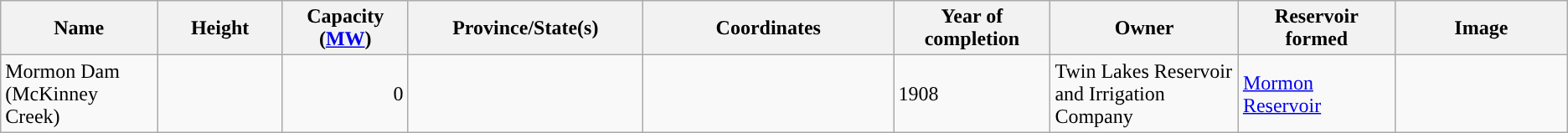<table class="wikitable sortable" border="1">
<tr>
<th width="10%">Name</th>
<th width="8%">Height</th>
<th width="8%">Capacity (<a href='#'>MW</a>)</th>
<th width="15%">Province/State(s)</th>
<th width="16%">Coordinates</th>
<th width="10%">Year of completion</th>
<th width="12%">Owner</th>
<th width="10%">Reservoir formed</th>
<th>Image</th>
</tr>
<tr>
<td>Mormon Dam (McKinney Creek)</td>
<td></td>
<td align="right">0</td>
<td></td>
<td></td>
<td>1908</td>
<td>Twin Lakes Reservoir and Irrigation Company</td>
<td><a href='#'>Mormon Reservoir</a></td>
<td></td>
</tr>
</table>
